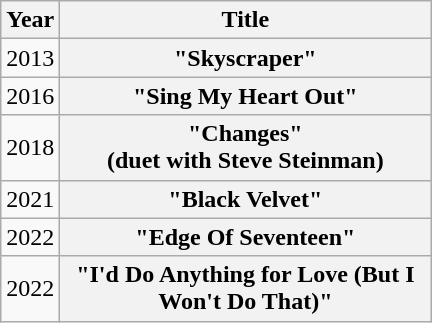<table class="wikitable plainrowheaders" style="text-align:center;">
<tr>
<th scope="col" style="width:1em;">Year</th>
<th scope="col" style="width:15em;">Title</th>
</tr>
<tr>
<td>2013</td>
<th scope="row">"Skyscraper"</th>
</tr>
<tr>
<td>2016</td>
<th scope="row">"Sing My Heart Out"</th>
</tr>
<tr>
<td>2018</td>
<th scope="row">"Changes"<br><span>(duet with Steve Steinman)</span></th>
</tr>
<tr>
<td>2021</td>
<th scope="row">"Black Velvet" </th>
</tr>
<tr>
<td>2022</td>
<th scope="row">"Edge Of Seventeen" </th>
</tr>
<tr>
<td>2022</td>
<th scope="row">"I'd Do Anything for Love (But I Won't Do That)" </th>
</tr>
</table>
